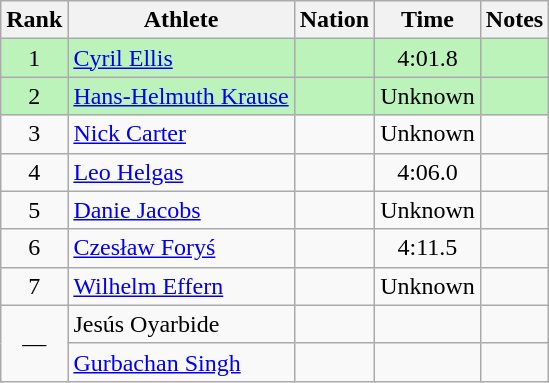<table class="wikitable sortable" style="text-align:center">
<tr>
<th>Rank</th>
<th>Athlete</th>
<th>Nation</th>
<th>Time</th>
<th>Notes</th>
</tr>
<tr bgcolor=bbf3bb>
<td>1</td>
<td align=left><a href='#'>Cyril Ellis</a></td>
<td align=left></td>
<td>4:01.8</td>
<td></td>
</tr>
<tr bgcolor=bbf3bb>
<td>2</td>
<td align=left><a href='#'>Hans-Helmuth Krause</a></td>
<td align=left></td>
<td data-sort-value=4:02.0>Unknown</td>
<td></td>
</tr>
<tr>
<td>3</td>
<td align=left><a href='#'>Nick Carter</a></td>
<td align=left></td>
<td data-sort-value=4:03.0>Unknown</td>
<td></td>
</tr>
<tr>
<td>4</td>
<td align=left><a href='#'>Leo Helgas</a></td>
<td align=left></td>
<td>4:06.0</td>
<td></td>
</tr>
<tr>
<td>5</td>
<td align=left><a href='#'>Danie Jacobs</a></td>
<td align=left></td>
<td data-sort-value=4:07.0>Unknown</td>
<td></td>
</tr>
<tr>
<td>6</td>
<td align=left><a href='#'>Czesław Foryś</a></td>
<td align=left></td>
<td>4:11.5</td>
<td></td>
</tr>
<tr>
<td>7</td>
<td align=left><a href='#'>Wilhelm Effern</a></td>
<td align=left></td>
<td data-sort-value=5:00.0>Unknown</td>
<td></td>
</tr>
<tr>
<td rowspan=2 data-sort-value=9>—</td>
<td align=left>Jesús Oyarbide</td>
<td align=left></td>
<td data-sort-value=9:99.9></td>
<td></td>
</tr>
<tr>
<td align=left><a href='#'>Gurbachan Singh</a></td>
<td align=left></td>
<td data-sort-value=9:99.9></td>
<td></td>
</tr>
</table>
